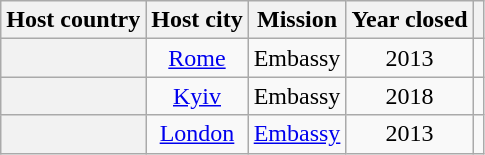<table class="wikitable plainrowheaders" style="text-align:center;">
<tr>
<th scope="col">Host country</th>
<th scope="col">Host city</th>
<th scope="col">Mission</th>
<th scope="col">Year closed</th>
<th scope="col"></th>
</tr>
<tr>
<th scope="row"></th>
<td><a href='#'>Rome</a></td>
<td>Embassy</td>
<td>2013</td>
<td></td>
</tr>
<tr>
<th scope="row"></th>
<td><a href='#'>Kyiv</a></td>
<td>Embassy</td>
<td>2018</td>
<td></td>
</tr>
<tr>
<th scope="row"></th>
<td><a href='#'>London</a></td>
<td><a href='#'>Embassy</a></td>
<td>2013</td>
<td></td>
</tr>
</table>
